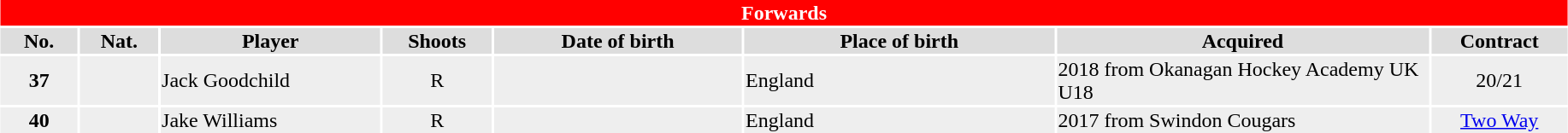<table class="toccolours"  style="width:97%; clear:both; margin:1.5em auto; text-align:center;">
<tr>
<th colspan="11" style="background:red; color:white;">Forwards</th>
</tr>
<tr style="background:#ddd;">
<th width=5%>No.</th>
<th width=5%>Nat.</th>
<th !width=22%>Player</th>
<th width=7%>Shoots</th>
<th width=16%>Date of birth</th>
<th width=20%>Place of birth</th>
<th width=24%>Acquired</th>
<td><strong>Contract</strong></td>
</tr>
<tr style="background:#eee;">
<td><strong>37</strong></td>
<td></td>
<td align="left">Jack Goodchild</td>
<td>R</td>
<td align="left"></td>
<td align="left">England</td>
<td align="left">2018 from Okanagan Hockey Academy UK U18</td>
<td>20/21</td>
</tr>
<tr style="background:#eee;">
<td><strong>40</strong></td>
<td></td>
<td align="left">Jake Williams</td>
<td>R</td>
<td align="left"></td>
<td align="left">England</td>
<td align="left">2017 from Swindon Cougars</td>
<td><a href='#'>Two Way</a></td>
</tr>
</table>
